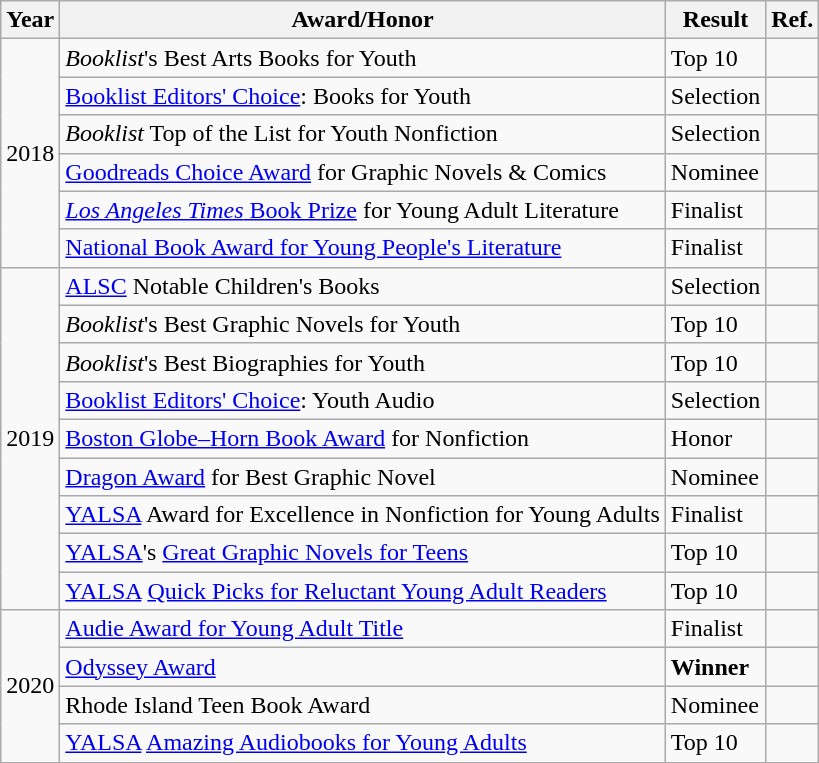<table class="wikitable">
<tr>
<th>Year</th>
<th>Award/Honor</th>
<th>Result</th>
<th>Ref.</th>
</tr>
<tr>
<td rowspan="6">2018</td>
<td><em>Booklist</em>'s Best Arts Books for Youth</td>
<td>Top 10</td>
<td></td>
</tr>
<tr>
<td><a href='#'>Booklist Editors' Choice</a>: Books for Youth</td>
<td>Selection</td>
<td></td>
</tr>
<tr>
<td><em>Booklist</em> Top of the List for Youth Nonfiction</td>
<td>Selection</td>
<td></td>
</tr>
<tr>
<td><a href='#'>Goodreads Choice Award</a> for Graphic Novels & Comics</td>
<td>Nominee</td>
<td></td>
</tr>
<tr>
<td><a href='#'><em>Los Angeles Times</em> Book Prize</a> for Young Adult Literature</td>
<td>Finalist</td>
<td></td>
</tr>
<tr>
<td><a href='#'>National Book Award for Young People's Literature</a></td>
<td>Finalist</td>
<td></td>
</tr>
<tr>
<td rowspan="9">2019</td>
<td><a href='#'>ALSC</a> Notable Children's Books</td>
<td>Selection</td>
<td></td>
</tr>
<tr>
<td><em>Booklist</em>'s Best Graphic Novels for Youth</td>
<td>Top 10</td>
<td></td>
</tr>
<tr>
<td><em>Booklist</em>'s Best Biographies for Youth</td>
<td>Top 10</td>
<td></td>
</tr>
<tr>
<td><a href='#'>Booklist Editors' Choice</a>: Youth Audio</td>
<td>Selection</td>
<td></td>
</tr>
<tr>
<td><a href='#'>Boston Globe–Horn Book Award</a> for Nonfiction</td>
<td>Honor</td>
<td></td>
</tr>
<tr>
<td><a href='#'>Dragon Award</a> for Best Graphic Novel</td>
<td>Nominee</td>
</tr>
<tr>
<td><a href='#'>YALSA</a> Award for Excellence in Nonfiction for Young Adults</td>
<td>Finalist</td>
<td></td>
</tr>
<tr>
<td><a href='#'>YALSA</a>'s <a href='#'>Great Graphic Novels for Teens</a></td>
<td>Top 10</td>
<td></td>
</tr>
<tr>
<td><a href='#'>YALSA</a> <a href='#'>Quick Picks for Reluctant Young Adult Readers</a></td>
<td>Top 10</td>
<td></td>
</tr>
<tr>
<td rowspan="4">2020</td>
<td><a href='#'>Audie Award for Young Adult Title</a></td>
<td>Finalist</td>
<td></td>
</tr>
<tr>
<td><a href='#'>Odyssey Award</a></td>
<td><strong>Winner</strong></td>
<td></td>
</tr>
<tr>
<td>Rhode Island Teen Book Award</td>
<td>Nominee</td>
<td></td>
</tr>
<tr>
<td><a href='#'>YALSA</a> <a href='#'>Amazing Audiobooks for Young Adults</a></td>
<td>Top 10</td>
<td></td>
</tr>
</table>
